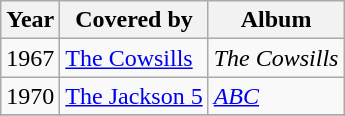<table class="wikitable">
<tr>
<th>Year</th>
<th>Covered by</th>
<th>Album</th>
</tr>
<tr>
<td>1967</td>
<td><a href='#'>The Cowsills</a></td>
<td><em>The Cowsills</em></td>
</tr>
<tr>
<td>1970</td>
<td><a href='#'>The Jackson 5</a></td>
<td><em><a href='#'>ABC</a></em></td>
</tr>
<tr>
</tr>
</table>
